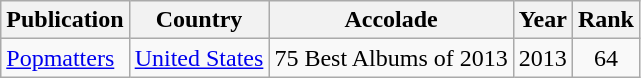<table class="wikitable">
<tr>
<th>Publication</th>
<th>Country</th>
<th>Accolade</th>
<th>Year</th>
<th>Rank</th>
</tr>
<tr>
<td><a href='#'>Popmatters</a></td>
<td><a href='#'>United States</a></td>
<td>75 Best Albums of 2013</td>
<td>2013</td>
<td align=center>64</td>
</tr>
</table>
